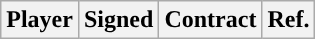<table class="wikitable sortable sortable" style="text-align: center;">
<tr>
<th>Player</th>
<th>Signed</th>
<th>Contract</th>
<th>Ref.</th>
</tr>
</table>
